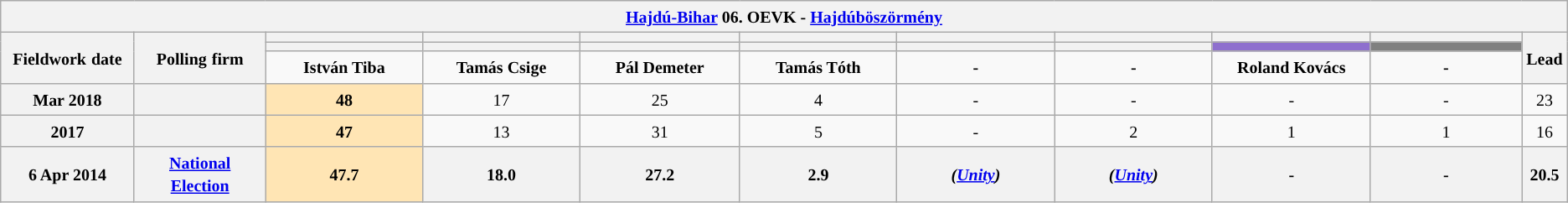<table class="wikitable mw-collapsible mw-collapsed" style="text-align:center">
<tr>
<th colspan="11" style="width: 980pt;"><small><a href='#'>Hajdú-Bihar</a> 06. OEVK - <a href='#'>Hajdúböszörmény</a></small></th>
</tr>
<tr>
<th rowspan="3" style="width: 80pt;"><small>Fieldwork</small> <small>date</small></th>
<th rowspan="3" style="width: 80pt;"><strong><small>Polling</small> <small>firm</small></strong></th>
<th style="width: 100pt;"><small></small></th>
<th style="width: 100pt;"><small> </small></th>
<th style="width: 100pt;"></th>
<th style="width: 100pt;"></th>
<th style="width: 100pt;"></th>
<th style="width: 100pt;"></th>
<th style="width: 100pt;"></th>
<th style="width: 100pt;"></th>
<th rowspan="3" style="width: 20pt;"><small>Lead</small></th>
</tr>
<tr>
<th style="color:inherit;background:"></th>
<th style="color:inherit;background:"></th>
<th style="color:inherit;background:"></th>
<th style="color:inherit;background:"></th>
<th style="color:inherit;background:"></th>
<th style="color:inherit;background:"></th>
<th style="color:inherit;background:#8E6FCE;"></th>
<th style="color:inherit;background:#808080;"></th>
</tr>
<tr>
<td><small><strong>István Tiba</strong></small></td>
<td><small><strong>Tamás Csige</strong></small></td>
<td><small><strong>Pál Demeter</strong></small></td>
<td><small><strong>Tamás Tóth</strong></small></td>
<td><small><strong>-</strong></small></td>
<td><small><strong>-</strong></small></td>
<td><small><strong>Roland Kovács</strong></small></td>
<td><small><strong>-</strong></small></td>
</tr>
<tr>
<th><small>Mar 2018</small></th>
<th><small></small></th>
<td style="background:#FFE5B4"><small><strong>48</strong></small></td>
<td><small>17</small></td>
<td><small>25</small></td>
<td><small>4</small></td>
<td><small>-</small></td>
<td><small>-</small></td>
<td><small>-</small></td>
<td><small>-</small></td>
<td style="background:"><small>23</small></td>
</tr>
<tr>
<th><small>2017</small></th>
<th><small></small></th>
<td style="background:#FFE5B4"><small><strong>47</strong></small></td>
<td><small>13</small></td>
<td><small>31</small></td>
<td><small>5</small></td>
<td><small>-</small></td>
<td><small>2</small></td>
<td><small>1</small></td>
<td><small>1</small></td>
<td style="background:"><small>16</small></td>
</tr>
<tr>
<th><small>6 Apr 2014</small></th>
<th><a href='#'><small>National Election</small></a></th>
<th style="background:#FFE5B4"><small><strong>47.7</strong></small></th>
<th><small>18.0</small></th>
<th><small>27.2</small></th>
<th><small>2.9</small></th>
<th><small><em>(<a href='#'>Unity</a>)</em></small></th>
<th><small><em>(<a href='#'>Unity</a>)</em></small></th>
<th><small>-</small></th>
<th><small>-</small></th>
<th style="background:"><small>20.5</small></th>
</tr>
</table>
